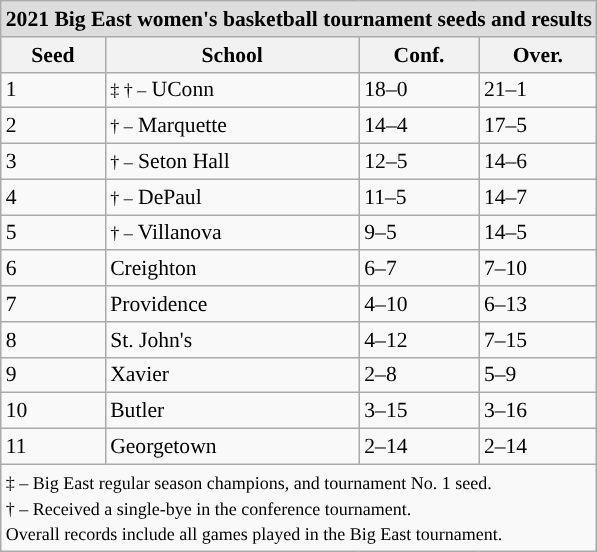<table class="wikitable" style="white-space:nowrap; font-size:90%;">
<tr>
<td colspan="4" style="text-align:center; background:#DDDDDD; font:#000000"><strong>2021 Big East women's basketball tournament seeds and results</strong></td>
</tr>
<tr bgcolor="#efefef">
<th>Seed</th>
<th>School</th>
<th>Conf.</th>
<th>Over.</th>
</tr>
<tr>
<td>1</td>
<td><small>‡ † –</small> UConn</td>
<td>18–0</td>
<td>21–1</td>
</tr>
<tr>
<td>2</td>
<td><small>† –</small> Marquette</td>
<td>14–4</td>
<td>17–5</td>
</tr>
<tr>
<td>3</td>
<td><small>† –</small> Seton Hall</td>
<td>12–5</td>
<td>14–6</td>
</tr>
<tr>
<td>4</td>
<td><small>† –</small> DePaul</td>
<td>11–5</td>
<td>14–7</td>
</tr>
<tr>
<td>5</td>
<td><small>† –</small> Villanova</td>
<td>9–5</td>
<td>14–5</td>
</tr>
<tr>
<td>6</td>
<td>Creighton</td>
<td>6–7</td>
<td>7–10</td>
</tr>
<tr>
<td>7</td>
<td>Providence</td>
<td>4–10</td>
<td>6–13</td>
</tr>
<tr>
<td>8</td>
<td>St. John's</td>
<td>4–12</td>
<td>7–15</td>
</tr>
<tr>
<td>9</td>
<td>Xavier</td>
<td>2–8</td>
<td>5–9</td>
</tr>
<tr>
<td>10</td>
<td>Butler</td>
<td>3–15</td>
<td>3–16</td>
</tr>
<tr>
<td>11</td>
<td>Georgetown</td>
<td>2–14</td>
<td>2–14</td>
</tr>
<tr>
<td colspan="4" style="text-align:left;"><small>‡ – Big East regular season champions, and tournament No. 1 seed.<br>† – Received a single-bye in the conference tournament.<br>Overall records include all games played in the Big East tournament.</small></td>
</tr>
</table>
